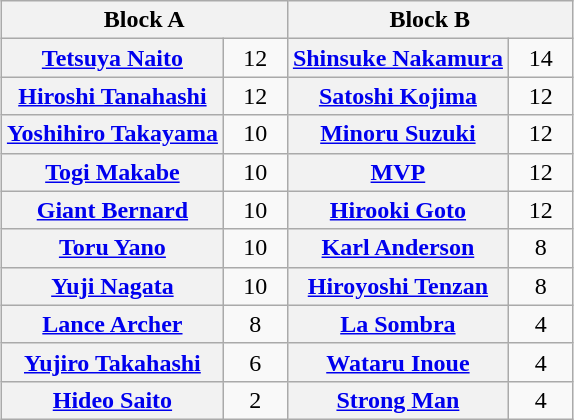<table class="wikitable" style="margin: 1em auto 1em auto;text-align:center">
<tr>
<th colspan="2" style="width:50%">Block A</th>
<th colspan="2" style="width:50%">Block B</th>
</tr>
<tr>
<th><a href='#'>Tetsuya Naito</a></th>
<td style="width:35px">12</td>
<th><a href='#'>Shinsuke Nakamura</a></th>
<td style="width:35px">14</td>
</tr>
<tr>
<th><a href='#'>Hiroshi Tanahashi</a></th>
<td>12</td>
<th><a href='#'>Satoshi Kojima</a></th>
<td>12</td>
</tr>
<tr>
<th><a href='#'>Yoshihiro Takayama</a></th>
<td>10</td>
<th><a href='#'>Minoru Suzuki</a></th>
<td>12</td>
</tr>
<tr>
<th><a href='#'>Togi Makabe</a></th>
<td>10</td>
<th><a href='#'>MVP</a></th>
<td>12</td>
</tr>
<tr>
<th><a href='#'>Giant Bernard</a></th>
<td>10</td>
<th><a href='#'>Hirooki Goto</a></th>
<td>12</td>
</tr>
<tr>
<th><a href='#'>Toru Yano</a></th>
<td>10</td>
<th><a href='#'>Karl Anderson</a></th>
<td>8</td>
</tr>
<tr>
<th><a href='#'>Yuji Nagata</a></th>
<td>10</td>
<th><a href='#'>Hiroyoshi Tenzan</a></th>
<td>8</td>
</tr>
<tr>
<th><a href='#'>Lance Archer</a></th>
<td>8</td>
<th><a href='#'>La Sombra</a></th>
<td>4</td>
</tr>
<tr>
<th><a href='#'>Yujiro Takahashi</a></th>
<td>6</td>
<th><a href='#'>Wataru Inoue</a></th>
<td>4</td>
</tr>
<tr>
<th><a href='#'>Hideo Saito</a></th>
<td>2</td>
<th><a href='#'>Strong Man</a></th>
<td>4</td>
</tr>
</table>
